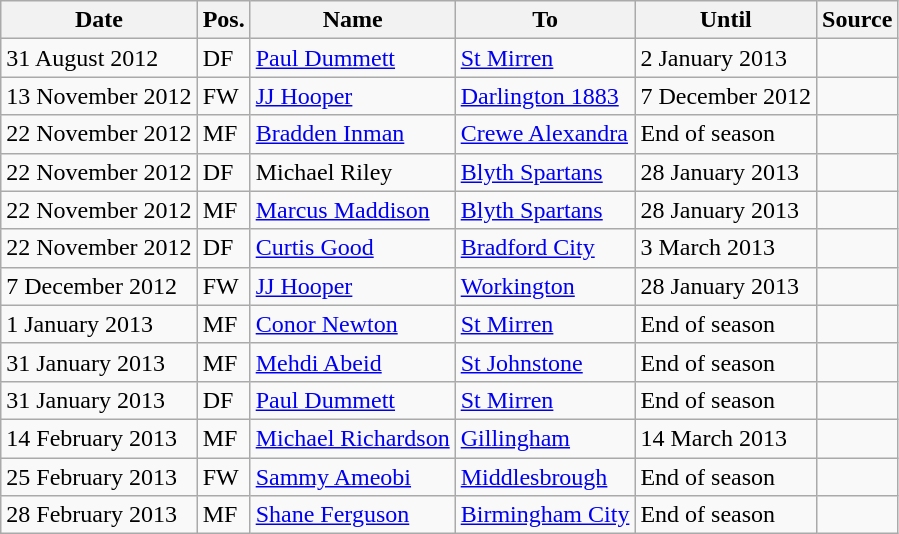<table class="wikitable">
<tr>
<th>Date</th>
<th>Pos.</th>
<th>Name</th>
<th>To</th>
<th>Until</th>
<th>Source</th>
</tr>
<tr>
<td>31 August 2012</td>
<td>DF</td>
<td> <a href='#'>Paul Dummett</a></td>
<td> <a href='#'>St Mirren</a></td>
<td>2 January 2013</td>
<td align="center"></td>
</tr>
<tr>
<td>13 November 2012</td>
<td>FW</td>
<td> <a href='#'>JJ Hooper</a></td>
<td> <a href='#'>Darlington 1883</a></td>
<td>7 December 2012</td>
<td align="center"></td>
</tr>
<tr>
<td>22 November 2012</td>
<td>MF</td>
<td> <a href='#'>Bradden Inman</a></td>
<td> <a href='#'>Crewe Alexandra</a></td>
<td>End of season</td>
<td align="center"></td>
</tr>
<tr>
<td>22 November 2012</td>
<td>DF</td>
<td> Michael Riley</td>
<td> <a href='#'>Blyth Spartans</a></td>
<td>28 January 2013</td>
<td align="center"></td>
</tr>
<tr>
<td>22 November 2012</td>
<td>MF</td>
<td> <a href='#'>Marcus Maddison</a></td>
<td> <a href='#'>Blyth Spartans</a></td>
<td>28 January 2013</td>
<td align="center"></td>
</tr>
<tr>
<td>22 November 2012</td>
<td>DF</td>
<td> <a href='#'>Curtis Good</a></td>
<td> <a href='#'>Bradford City</a></td>
<td>3 March 2013</td>
<td align="center"></td>
</tr>
<tr>
<td>7 December 2012</td>
<td>FW</td>
<td> <a href='#'>JJ Hooper</a></td>
<td> <a href='#'>Workington</a></td>
<td>28 January 2013</td>
<td align="center"></td>
</tr>
<tr>
<td>1 January 2013</td>
<td>MF</td>
<td> <a href='#'>Conor Newton</a></td>
<td> <a href='#'>St Mirren</a></td>
<td>End of season</td>
<td align="center"></td>
</tr>
<tr>
<td>31 January 2013</td>
<td>MF</td>
<td> <a href='#'>Mehdi Abeid</a></td>
<td> <a href='#'>St Johnstone</a></td>
<td>End of season</td>
<td align="center"></td>
</tr>
<tr>
<td>31 January 2013</td>
<td>DF</td>
<td> <a href='#'>Paul Dummett</a></td>
<td> <a href='#'>St Mirren</a></td>
<td>End of season</td>
<td align="center"></td>
</tr>
<tr>
<td>14 February 2013</td>
<td>MF</td>
<td> <a href='#'>Michael Richardson</a></td>
<td> <a href='#'>Gillingham</a></td>
<td>14 March 2013</td>
<td align="center"></td>
</tr>
<tr>
<td>25 February 2013</td>
<td>FW</td>
<td> <a href='#'>Sammy Ameobi</a></td>
<td> <a href='#'>Middlesbrough</a></td>
<td>End of season</td>
<td align="center"></td>
</tr>
<tr>
<td>28 February 2013</td>
<td>MF</td>
<td> <a href='#'>Shane Ferguson</a></td>
<td> <a href='#'>Birmingham City</a></td>
<td>End of season</td>
<td align="center"></td>
</tr>
</table>
